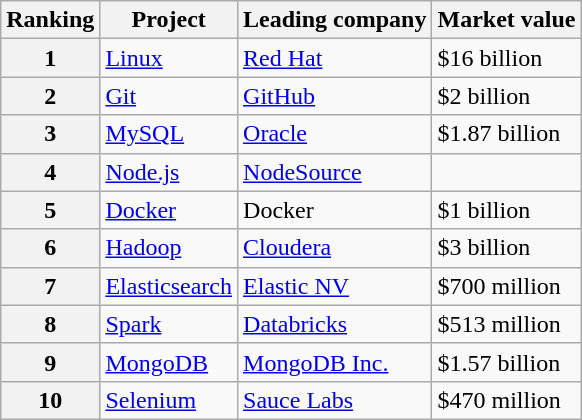<table class="wikitable">
<tr>
<th>Ranking</th>
<th>Project</th>
<th>Leading company</th>
<th>Market value</th>
</tr>
<tr>
<th>1</th>
<td><a href='#'>Linux</a></td>
<td><a href='#'>Red Hat</a></td>
<td>$16 billion</td>
</tr>
<tr>
<th>2</th>
<td><a href='#'>Git</a></td>
<td><a href='#'>GitHub</a></td>
<td>$2 billion</td>
</tr>
<tr>
<th>3</th>
<td><a href='#'>MySQL</a></td>
<td><a href='#'>Oracle</a></td>
<td>$1.87 billion</td>
</tr>
<tr>
<th>4</th>
<td><a href='#'>Node.js</a></td>
<td><a href='#'>NodeSource</a></td>
<td></td>
</tr>
<tr>
<th>5</th>
<td><a href='#'>Docker</a></td>
<td>Docker</td>
<td>$1 billion</td>
</tr>
<tr>
<th>6</th>
<td><a href='#'>Hadoop</a></td>
<td><a href='#'>Cloudera</a></td>
<td>$3 billion</td>
</tr>
<tr>
<th>7</th>
<td><a href='#'>Elasticsearch</a></td>
<td><a href='#'>Elastic NV</a></td>
<td>$700 million</td>
</tr>
<tr>
<th>8</th>
<td><a href='#'>Spark</a></td>
<td><a href='#'>Databricks</a></td>
<td>$513 million</td>
</tr>
<tr>
<th>9</th>
<td><a href='#'>MongoDB</a></td>
<td><a href='#'>MongoDB Inc.</a></td>
<td>$1.57 billion</td>
</tr>
<tr>
<th>10</th>
<td><a href='#'>Selenium</a></td>
<td><a href='#'>Sauce Labs</a></td>
<td>$470 million</td>
</tr>
</table>
